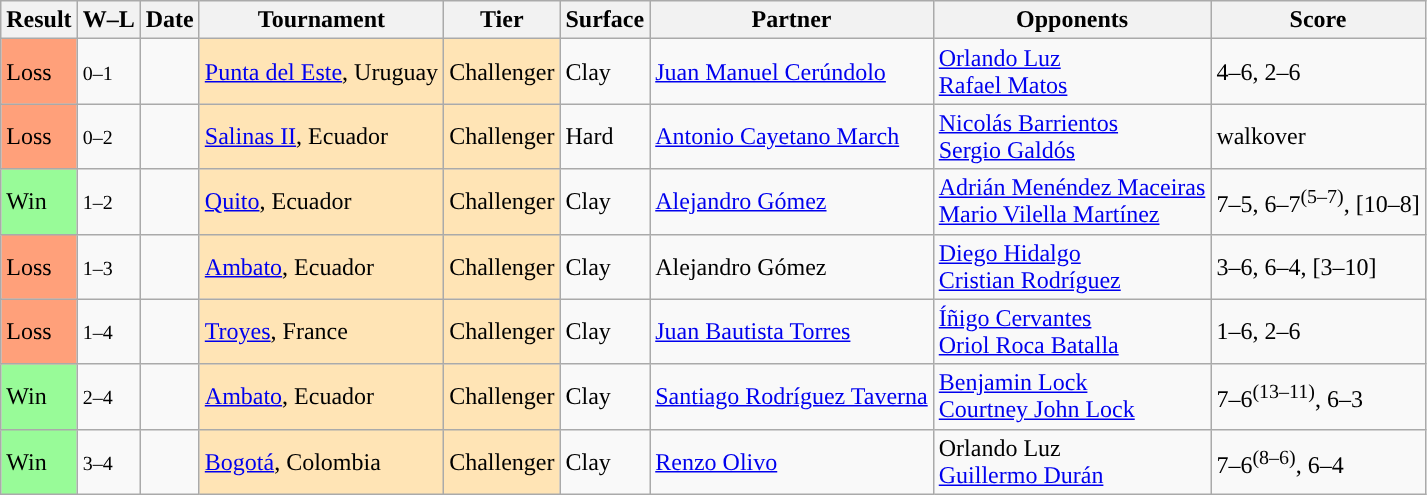<table class="sortable wikitable">
<tr>
<th>Result</th>
<th class="unsortable">W–L</th>
<th>Date</th>
<th>Tournament</th>
<th>Tier</th>
<th>Surface</th>
<th>Partner</th>
<th>Opponents</th>
<th class="unsortable">Score</th>
</tr>
<tr>
<td bgcolor=ffa07a>Loss</td>
<td><small>0–1</small></td>
<td><a href='#'></a></td>
<td style="background:moccasin"><a href='#'>Punta del Este</a>, Uruguay</td>
<td style="background:moccasin">Challenger</td>
<td>Clay</td>
<td> <a href='#'>Juan Manuel Cerúndolo</a></td>
<td> <a href='#'>Orlando Luz</a><br> <a href='#'>Rafael Matos</a></td>
<td>4–6, 2–6</td>
</tr>
<tr>
<td bgcolor=ffa07a>Loss</td>
<td><small>0–2</small></td>
<td><a href='#'></a></td>
<td style="background:moccasin"><a href='#'>Salinas II</a>, Ecuador</td>
<td style="background:moccasin">Challenger</td>
<td>Hard</td>
<td> <a href='#'>Antonio Cayetano March</a></td>
<td> <a href='#'>Nicolás Barrientos</a><br> <a href='#'>Sergio Galdós</a></td>
<td>walkover</td>
</tr>
<tr>
<td bgcolor=98fb98>Win</td>
<td><small>1–2</small></td>
<td><a href='#'></a></td>
<td style="background:moccasin"><a href='#'>Quito</a>, Ecuador</td>
<td style="background:moccasin">Challenger</td>
<td>Clay</td>
<td> <a href='#'>Alejandro Gómez</a></td>
<td> <a href='#'>Adrián Menéndez Maceiras</a><br> <a href='#'>Mario Vilella Martínez</a></td>
<td>7–5, 6–7<sup>(5–7)</sup>, [10–8]</td>
</tr>
<tr>
<td bgcolor=ffa07a>Loss</td>
<td><small>1–3</small></td>
<td><a href='#'></a></td>
<td style="background:moccasin"><a href='#'>Ambato</a>, Ecuador</td>
<td style="background:moccasin">Challenger</td>
<td>Clay</td>
<td> Alejandro Gómez</td>
<td> <a href='#'>Diego Hidalgo</a><br> <a href='#'>Cristian Rodríguez</a></td>
<td>3–6, 6–4, [3–10]</td>
</tr>
<tr>
<td bgcolor=ffa07a>Loss</td>
<td><small>1–4</small></td>
<td><a href='#'></a></td>
<td style="background:moccasin"><a href='#'>Troyes</a>, France</td>
<td style="background:moccasin">Challenger</td>
<td>Clay</td>
<td> <a href='#'>Juan Bautista Torres</a></td>
<td> <a href='#'>Íñigo Cervantes</a><br> <a href='#'>Oriol Roca Batalla</a></td>
<td>1–6, 2–6</td>
</tr>
<tr>
<td bgcolor=98fb98>Win</td>
<td><small>2–4</small></td>
<td><a href='#'></a></td>
<td style="background:moccasin"><a href='#'>Ambato</a>, Ecuador</td>
<td style="background:moccasin">Challenger</td>
<td>Clay</td>
<td> <a href='#'>Santiago Rodríguez Taverna</a></td>
<td> <a href='#'>Benjamin Lock</a><br> <a href='#'>Courtney John Lock</a></td>
<td>7–6<sup>(13–11)</sup>, 6–3</td>
</tr>
<tr>
<td bgcolor=98fb98>Win</td>
<td><small>3–4</small></td>
<td><a href='#'></a></td>
<td style="background:moccasin;"><a href='#'>Bogotá</a>, Colombia</td>
<td style="background:moccasin;">Challenger</td>
<td>Clay</td>
<td> <a href='#'>Renzo Olivo</a></td>
<td> Orlando Luz<br> <a href='#'>Guillermo Durán</a></td>
<td>7–6<sup>(8–6)</sup>, 6–4</td>
</tr>
</table>
